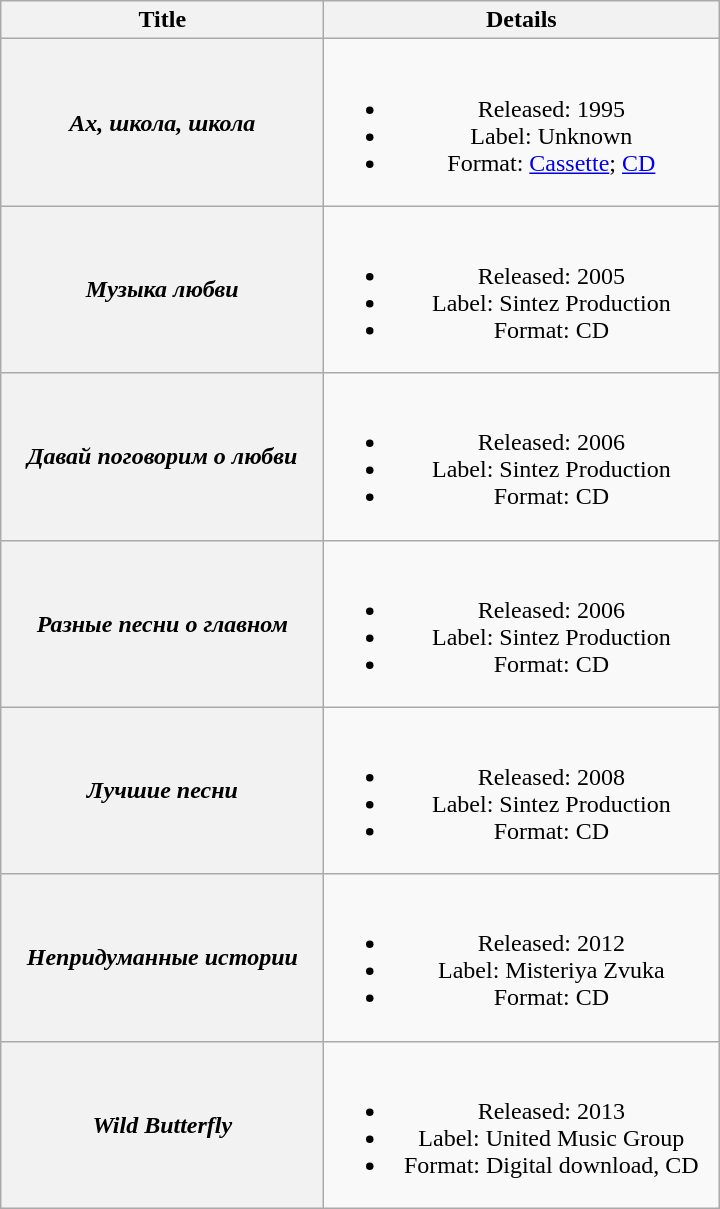<table class="wikitable plainrowheaders" style="text-align:center;">
<tr>
<th scope="col" style="width:13em;">Title</th>
<th scope="col" style="width:16em;">Details</th>
</tr>
<tr>
<th scope="row"><em>Ах, школа, школа</em></th>
<td><br><ul><li>Released: 1995</li><li>Label: Unknown</li><li>Format: <a href='#'>Cassette</a>; <a href='#'>CD</a></li></ul></td>
</tr>
<tr>
<th scope="row"><em>Музыка любви</em></th>
<td><br><ul><li>Released: 2005</li><li>Label: Sintez Production</li><li>Format: CD</li></ul></td>
</tr>
<tr>
<th scope="row"><em>Давай поговорим о любви</em></th>
<td><br><ul><li>Released: 2006</li><li>Label: Sintez Production</li><li>Format: CD</li></ul></td>
</tr>
<tr>
<th scope="row"><em>Разные песни о главном</em></th>
<td><br><ul><li>Released: 2006</li><li>Label: Sintez Production</li><li>Format: CD</li></ul></td>
</tr>
<tr>
<th scope="row"><em>Лучшие песни</em></th>
<td><br><ul><li>Released: 2008</li><li>Label: Sintez Production</li><li>Format: CD</li></ul></td>
</tr>
<tr>
<th scope="row"><em>Непридуманные истории</em></th>
<td><br><ul><li>Released: 2012</li><li>Label: Misteriya Zvuka</li><li>Format: CD</li></ul></td>
</tr>
<tr>
<th scope="row"><em>Wild Butterfly</em></th>
<td><br><ul><li>Released: 2013</li><li>Label: United Music Group</li><li>Format: Digital download, CD</li></ul></td>
</tr>
</table>
